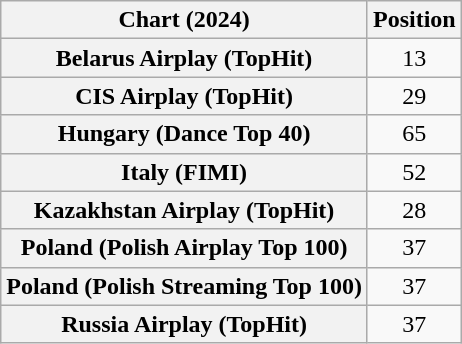<table class="wikitable sortable plainrowheaders" style="text-align:center">
<tr>
<th scope="col">Chart (2024)</th>
<th scope="col">Position</th>
</tr>
<tr>
<th scope="row">Belarus Airplay (TopHit)</th>
<td>13</td>
</tr>
<tr>
<th scope="row">CIS Airplay (TopHit)</th>
<td>29</td>
</tr>
<tr>
<th scope="row">Hungary (Dance Top 40)</th>
<td>65</td>
</tr>
<tr>
<th scope="row">Italy (FIMI)</th>
<td>52</td>
</tr>
<tr>
<th scope="row">Kazakhstan Airplay (TopHit)</th>
<td>28</td>
</tr>
<tr>
<th scope="row">Poland (Polish Airplay Top 100)</th>
<td>37</td>
</tr>
<tr>
<th scope="row">Poland (Polish Streaming Top 100)</th>
<td>37</td>
</tr>
<tr>
<th scope="row">Russia Airplay (TopHit)</th>
<td>37</td>
</tr>
</table>
